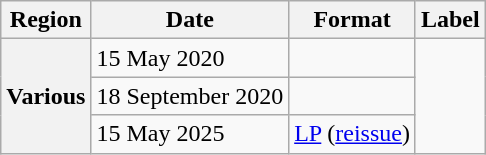<table class="wikitable plainrowheaders">
<tr>
<th scope="col">Region</th>
<th scope="col">Date</th>
<th scope="col">Format</th>
<th scope="col">Label</th>
</tr>
<tr>
<th scope="row" rowspan="3">Various</th>
<td>15 May 2020</td>
<td></td>
<td rowspan="3"></td>
</tr>
<tr>
<td>18 September 2020</td>
<td></td>
</tr>
<tr>
<td>15 May 2025</td>
<td><a href='#'>LP</a> (<a href='#'>reissue</a>) </td>
</tr>
</table>
